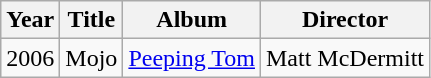<table class="wikitable">
<tr>
<th>Year</th>
<th>Title</th>
<th>Album</th>
<th>Director</th>
</tr>
<tr>
<td>2006</td>
<td>Mojo</td>
<td><a href='#'>Peeping Tom</a></td>
<td>Matt McDermitt</td>
</tr>
</table>
